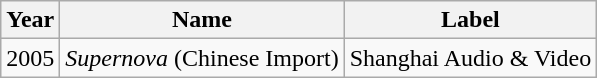<table class="wikitable">
<tr>
<th>Year</th>
<th>Name</th>
<th>Label</th>
</tr>
<tr>
<td>2005</td>
<td><em>Supernova</em> (Chinese Import)</td>
<td>Shanghai Audio & Video</td>
</tr>
</table>
